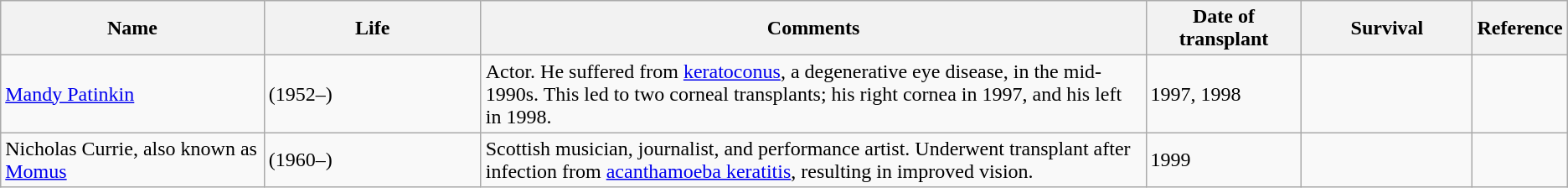<table class=wikitable>
<tr>
<th style="width:17%;">Name</th>
<th style="width:14%;">Life</th>
<th style="width:43%;">Comments</th>
<th style="width:10%;">Date of transplant</th>
<th style="width:11%;">Survival</th>
<th style="width:8%;">Reference</th>
</tr>
<tr>
<td><a href='#'>Mandy Patinkin</a></td>
<td>(1952–)</td>
<td>Actor. He suffered from <a href='#'>keratoconus</a>, a degenerative eye disease, in the mid-1990s. This led to two corneal transplants; his right cornea in 1997, and his left in 1998.</td>
<td>1997, 1998</td>
<td></td>
<td></td>
</tr>
<tr>
<td>Nicholas Currie, also known as <a href='#'>Momus</a></td>
<td>(1960–)</td>
<td>Scottish musician, journalist, and performance artist. Underwent transplant after infection from <a href='#'>acanthamoeba keratitis</a>, resulting in improved vision.</td>
<td>1999</td>
<td></td>
<td></td>
</tr>
</table>
